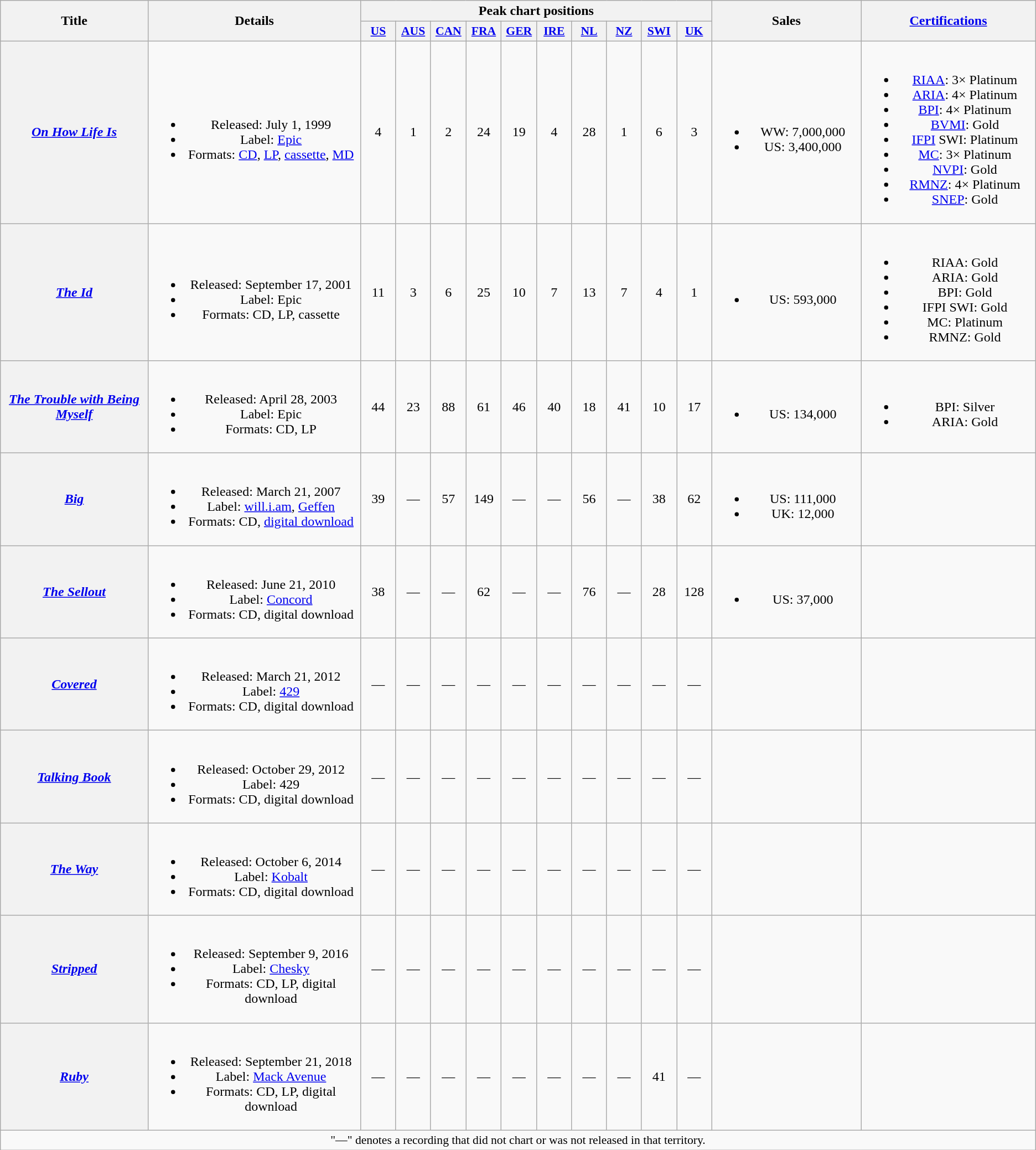<table class="wikitable plainrowheaders" style="text-align:center;">
<tr>
<th scope="col" rowspan="2" style="width:11em;">Title</th>
<th scope="col" rowspan="2" style="width:16em;">Details</th>
<th scope="col" colspan="10">Peak chart positions</th>
<th scope="col" rowspan="2" style="width:11em;">Sales</th>
<th scope="col" rowspan="2" style="width:13em;"><a href='#'>Certifications</a></th>
</tr>
<tr>
<th scope="col" style="width:2.5em;font-size:90%;"><a href='#'>US</a><br></th>
<th scope="col" style="width:2.5em;font-size:90%;"><a href='#'>AUS</a><br></th>
<th scope="col" style="width:2.5em;font-size:90%;"><a href='#'>CAN</a><br></th>
<th scope="col" style="width:2.5em;font-size:90%;"><a href='#'>FRA</a><br></th>
<th scope="col" style="width:2.5em;font-size:90%;"><a href='#'>GER</a><br></th>
<th scope="col" style="width:2.5em;font-size:90%;"><a href='#'>IRE</a><br></th>
<th scope="col" style="width:2.5em;font-size:90%;"><a href='#'>NL</a><br></th>
<th scope="col" style="width:2.5em;font-size:90%;"><a href='#'>NZ</a><br></th>
<th scope="col" style="width:2.5em;font-size:90%;"><a href='#'>SWI</a><br></th>
<th scope="col" style="width:2.5em;font-size:90%;"><a href='#'>UK</a><br></th>
</tr>
<tr>
<th scope="row"><em><a href='#'>On How Life Is</a></em></th>
<td><br><ul><li>Released: July 1, 1999</li><li>Label: <a href='#'>Epic</a></li><li>Formats: <a href='#'>CD</a>, <a href='#'>LP</a>, <a href='#'>cassette</a>, <a href='#'>MD</a></li></ul></td>
<td>4</td>
<td>1</td>
<td>2</td>
<td>24</td>
<td>19</td>
<td>4</td>
<td>28</td>
<td>1</td>
<td>6</td>
<td>3</td>
<td><br><ul><li>WW: 7,000,000</li><li>US: 3,400,000</li></ul></td>
<td><br><ul><li><a href='#'>RIAA</a>: 3× Platinum</li><li><a href='#'>ARIA</a>: 4× Platinum</li><li><a href='#'>BPI</a>: 4× Platinum</li><li><a href='#'>BVMI</a>: Gold</li><li><a href='#'>IFPI</a> SWI: Platinum</li><li><a href='#'>MC</a>: 3× Platinum</li><li><a href='#'>NVPI</a>: Gold</li><li><a href='#'>RMNZ</a>: 4× Platinum</li><li><a href='#'>SNEP</a>: Gold</li></ul></td>
</tr>
<tr>
<th scope="row"><em><a href='#'>The Id</a></em></th>
<td><br><ul><li>Released: September 17, 2001</li><li>Label: Epic</li><li>Formats: CD, LP, cassette</li></ul></td>
<td>11</td>
<td>3</td>
<td>6</td>
<td>25</td>
<td>10</td>
<td>7</td>
<td>13</td>
<td>7</td>
<td>4</td>
<td>1</td>
<td><br><ul><li>US: 593,000</li></ul></td>
<td><br><ul><li>RIAA: Gold</li><li>ARIA: Gold</li><li>BPI: Gold</li><li>IFPI SWI: Gold</li><li>MC: Platinum</li><li>RMNZ: Gold</li></ul></td>
</tr>
<tr>
<th scope="row"><em><a href='#'>The Trouble with Being Myself</a></em></th>
<td><br><ul><li>Released: April 28, 2003</li><li>Label: Epic</li><li>Formats: CD, LP</li></ul></td>
<td>44</td>
<td>23</td>
<td>88</td>
<td>61</td>
<td>46</td>
<td>40</td>
<td>18</td>
<td>41</td>
<td>10</td>
<td>17</td>
<td><br><ul><li>US: 134,000</li></ul></td>
<td><br><ul><li>BPI: Silver</li><li>ARIA: Gold</li></ul></td>
</tr>
<tr>
<th scope="row"><em><a href='#'>Big</a></em></th>
<td><br><ul><li>Released: March 21, 2007</li><li>Label: <a href='#'>will.i.am</a>, <a href='#'>Geffen</a></li><li>Formats: CD, <a href='#'>digital download</a></li></ul></td>
<td>39</td>
<td>—</td>
<td>57</td>
<td>149</td>
<td>—</td>
<td>—</td>
<td>56</td>
<td>—</td>
<td>38</td>
<td>62</td>
<td><br><ul><li>US: 111,000</li><li>UK: 12,000</li></ul></td>
<td></td>
</tr>
<tr>
<th scope="row"><em><a href='#'>The Sellout</a></em></th>
<td><br><ul><li>Released: June 21, 2010</li><li>Label: <a href='#'>Concord</a></li><li>Formats: CD, digital download</li></ul></td>
<td>38</td>
<td>—</td>
<td>—</td>
<td>62</td>
<td>—</td>
<td>—</td>
<td>76</td>
<td>—</td>
<td>28</td>
<td>128</td>
<td><br><ul><li>US: 37,000</li></ul></td>
<td></td>
</tr>
<tr>
<th scope="row"><em><a href='#'>Covered</a></em></th>
<td><br><ul><li>Released: March 21, 2012</li><li>Label: <a href='#'>429</a></li><li>Formats: CD, digital download</li></ul></td>
<td>—</td>
<td>—</td>
<td>—</td>
<td>—</td>
<td>—</td>
<td>—</td>
<td>—</td>
<td>—</td>
<td>—</td>
<td>—</td>
<td></td>
<td></td>
</tr>
<tr>
<th scope="row"><em><a href='#'>Talking Book</a></em></th>
<td><br><ul><li>Released: October 29, 2012</li><li>Label: 429</li><li>Formats: CD, digital download</li></ul></td>
<td>—</td>
<td>—</td>
<td>—</td>
<td>—</td>
<td>—</td>
<td>—</td>
<td>—</td>
<td>—</td>
<td>—</td>
<td>—</td>
<td></td>
<td></td>
</tr>
<tr>
<th scope="row"><em><a href='#'>The Way</a></em></th>
<td><br><ul><li>Released: October 6, 2014</li><li>Label: <a href='#'>Kobalt</a></li><li>Formats: CD, digital download</li></ul></td>
<td>—</td>
<td>—</td>
<td>—</td>
<td>—</td>
<td>—</td>
<td>—</td>
<td>—</td>
<td>—</td>
<td>—</td>
<td>—</td>
<td></td>
<td></td>
</tr>
<tr>
<th scope="row"><em><a href='#'>Stripped</a></em></th>
<td><br><ul><li>Released: September 9, 2016</li><li>Label: <a href='#'>Chesky</a></li><li>Formats: CD, LP, digital download</li></ul></td>
<td>—</td>
<td>—</td>
<td>—</td>
<td>—</td>
<td>—</td>
<td>—</td>
<td>—</td>
<td>—</td>
<td>—</td>
<td>—</td>
<td></td>
<td></td>
</tr>
<tr>
<th scope="row"><em><a href='#'>Ruby</a></em></th>
<td><br><ul><li>Released: September 21, 2018</li><li>Label: <a href='#'>Mack Avenue</a></li><li>Formats: CD, LP, digital download</li></ul></td>
<td>—</td>
<td>—</td>
<td>—</td>
<td>—</td>
<td>—</td>
<td>—</td>
<td>—</td>
<td>—</td>
<td>41</td>
<td>—</td>
<td></td>
<td></td>
</tr>
<tr>
<td colspan="14" style="font-size:90%">"—" denotes a recording that did not chart or was not released in that territory.</td>
</tr>
</table>
